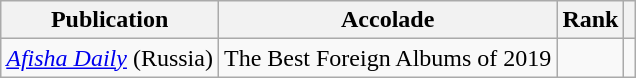<table class="sortable wikitable">
<tr>
<th>Publication</th>
<th>Accolade</th>
<th>Rank</th>
<th class="unsortable"></th>
</tr>
<tr>
<td><em><a href='#'>Afisha Daily</a></em> (Russia)</td>
<td>The Best Foreign Albums of 2019</td>
<td></td>
<td></td>
</tr>
</table>
